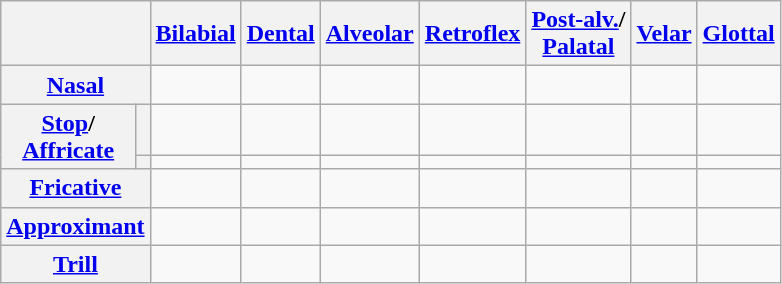<table class="wikitable" style=text-align:center>
<tr>
<th colspan=2></th>
<th><a href='#'>Bilabial</a></th>
<th><a href='#'>Dental</a></th>
<th><a href='#'>Alveolar</a></th>
<th><a href='#'>Retroflex</a></th>
<th><a href='#'>Post-alv.</a>/<br><a href='#'>Palatal</a></th>
<th><a href='#'>Velar</a></th>
<th><a href='#'>Glottal</a></th>
</tr>
<tr>
<th colspan=2><a href='#'>Nasal</a></th>
<td></td>
<td></td>
<td></td>
<td></td>
<td></td>
<td></td>
<td></td>
</tr>
<tr>
<th rowspan=2><a href='#'>Stop</a>/<br><a href='#'>Affricate</a></th>
<th></th>
<td>⠀</td>
<td>⠀</td>
<td></td>
<td>⠀</td>
<td>⠀</td>
<td>⠀</td>
<td></td>
</tr>
<tr>
<th></th>
<td> </td>
<td> </td>
<td></td>
<td> </td>
<td> </td>
<td> </td>
<td></td>
</tr>
<tr>
<th colspan=2><a href='#'>Fricative</a></th>
<td></td>
<td></td>
<td></td>
<td></td>
<td></td>
<td></td>
<td></td>
</tr>
<tr>
<th colspan=2><a href='#'>Approximant</a></th>
<td></td>
<td></td>
<td></td>
<td></td>
<td></td>
<td></td>
<td></td>
</tr>
<tr>
<th colspan=2><a href='#'>Trill</a></th>
<td></td>
<td></td>
<td></td>
<td></td>
<td></td>
<td></td>
<td></td>
</tr>
</table>
